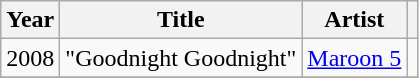<table class="wikitable sortable">
<tr>
<th>Year</th>
<th>Title</th>
<th>Artist</th>
<th scope="col"></th>
</tr>
<tr>
<td>2008</td>
<td>"Goodnight Goodnight"</td>
<td><a href='#'>Maroon 5</a></td>
<td style="text-align:center;"></td>
</tr>
<tr>
</tr>
</table>
